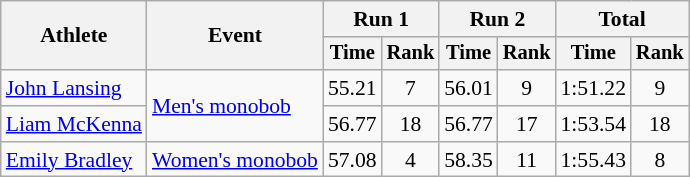<table class="wikitable" style="font-size:90%">
<tr>
<th rowspan="2">Athlete</th>
<th rowspan="2">Event</th>
<th colspan="2">Run 1</th>
<th colspan="2">Run 2</th>
<th colspan="2">Total</th>
</tr>
<tr style="font-size:95%">
<th>Time</th>
<th>Rank</th>
<th>Time</th>
<th>Rank</th>
<th>Time</th>
<th>Rank</th>
</tr>
<tr align=center>
<td align=left><a href='#'>John Lansing</a></td>
<td align=left rowspan=2><a href='#'>Men's monobob</a></td>
<td>55.21</td>
<td>7</td>
<td>56.01</td>
<td>9</td>
<td>1:51.22</td>
<td>9</td>
</tr>
<tr align=center>
<td align=left><a href='#'>Liam McKenna</a></td>
<td>56.77</td>
<td>18</td>
<td>56.77</td>
<td>17</td>
<td>1:53.54</td>
<td>18</td>
</tr>
<tr align=center>
<td align=left><a href='#'>Emily Bradley</a></td>
<td align=left><a href='#'>Women's monobob</a></td>
<td>57.08</td>
<td>4</td>
<td>58.35</td>
<td>11</td>
<td>1:55.43</td>
<td>8</td>
</tr>
</table>
